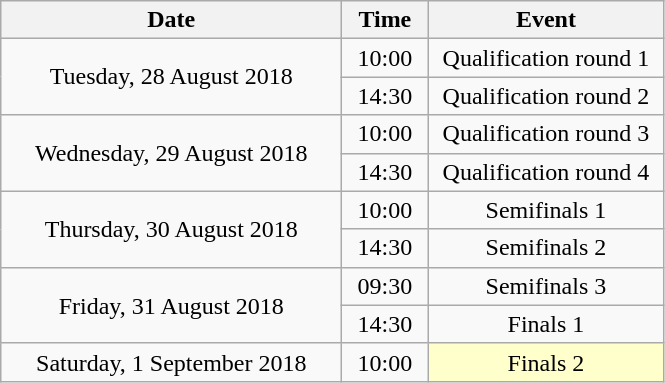<table class = "wikitable" style="text-align:center;">
<tr>
<th width=220>Date</th>
<th width=50>Time</th>
<th width=150>Event</th>
</tr>
<tr>
<td rowspan=2>Tuesday, 28 August 2018</td>
<td>10:00</td>
<td>Qualification round 1</td>
</tr>
<tr>
<td>14:30</td>
<td>Qualification round 2</td>
</tr>
<tr>
<td rowspan=2>Wednesday, 29 August 2018</td>
<td>10:00</td>
<td>Qualification round 3</td>
</tr>
<tr>
<td>14:30</td>
<td>Qualification round 4</td>
</tr>
<tr>
<td rowspan=2>Thursday, 30 August 2018</td>
<td>10:00</td>
<td>Semifinals 1</td>
</tr>
<tr>
<td>14:30</td>
<td>Semifinals 2</td>
</tr>
<tr>
<td rowspan=2>Friday, 31 August 2018</td>
<td>09:30</td>
<td>Semifinals 3</td>
</tr>
<tr>
<td>14:30</td>
<td>Finals 1</td>
</tr>
<tr>
<td>Saturday, 1 September 2018</td>
<td>10:00</td>
<td bgcolor="ffffcc">Finals 2</td>
</tr>
</table>
